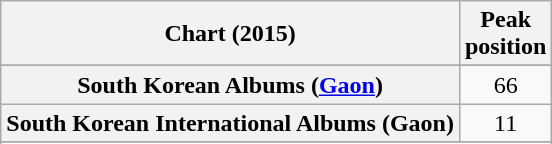<table class="wikitable sortable plainrowheaders" style="text-align:center">
<tr>
<th scope="col">Chart (2015)</th>
<th scope="col">Peak<br>position</th>
</tr>
<tr>
</tr>
<tr>
</tr>
<tr>
</tr>
<tr>
</tr>
<tr>
</tr>
<tr>
</tr>
<tr>
</tr>
<tr>
</tr>
<tr>
</tr>
<tr>
</tr>
<tr>
</tr>
<tr>
</tr>
<tr>
</tr>
<tr>
</tr>
<tr>
</tr>
<tr>
</tr>
<tr>
</tr>
<tr>
</tr>
<tr>
<th scope="row">South Korean Albums (<a href='#'>Gaon</a>)</th>
<td>66</td>
</tr>
<tr>
<th scope="row">South Korean International Albums (Gaon)</th>
<td>11</td>
</tr>
<tr>
</tr>
<tr>
</tr>
<tr>
</tr>
<tr>
</tr>
<tr>
</tr>
<tr>
</tr>
<tr>
</tr>
</table>
